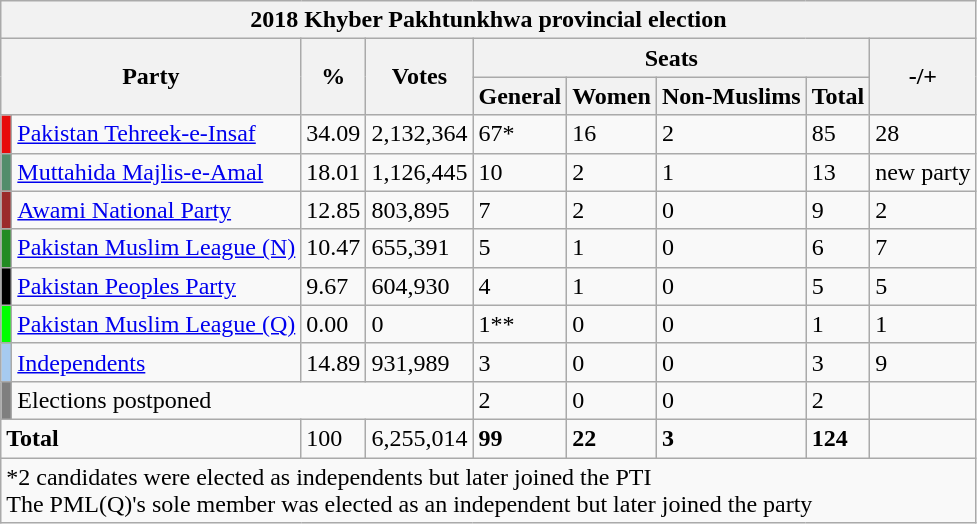<table class="wikitable">
<tr>
<th colspan="9">2018 Khyber Pakhtunkhwa provincial election</th>
</tr>
<tr>
<th colspan="2" rowspan="2">Party</th>
<th rowspan="2">%</th>
<th rowspan="2">Votes</th>
<th colspan="4">Seats</th>
<th rowspan="2">-/+</th>
</tr>
<tr>
<th>General</th>
<th>Women</th>
<th>Non-Muslims</th>
<th>Total</th>
</tr>
<tr>
<td style="color:inherit;background:#e70a0a"></td>
<td><a href='#'>Pakistan Tehreek-e-Insaf</a></td>
<td>34.09</td>
<td>2,132,364</td>
<td>67*</td>
<td>16</td>
<td>2</td>
<td>85</td>
<td>28</td>
</tr>
<tr>
<td style="color:inherit;background:#528d6b"></td>
<td><a href='#'>Muttahida Majlis-e-Amal</a></td>
<td>18.01</td>
<td>1,126,445</td>
<td>10</td>
<td>2</td>
<td>1</td>
<td>13</td>
<td>new party</td>
</tr>
<tr>
<td style="color:inherit;background:#9b2b2b"></td>
<td><a href='#'>Awami National Party</a></td>
<td>12.85</td>
<td>803,895</td>
<td>7</td>
<td>2</td>
<td>0</td>
<td>9</td>
<td>2</td>
</tr>
<tr>
<td style="color:inherit;background:#228b22"></td>
<td><a href='#'>Pakistan Muslim League (N)</a></td>
<td>10.47</td>
<td>655,391</td>
<td>5</td>
<td>1</td>
<td>0</td>
<td>6</td>
<td>7</td>
</tr>
<tr>
<td style="color:inherit;background:#000000"></td>
<td><a href='#'>Pakistan Peoples Party</a></td>
<td>9.67</td>
<td>604,930</td>
<td>4</td>
<td>1</td>
<td>0</td>
<td>5</td>
<td>5</td>
</tr>
<tr>
<td style="color:inherit;background:#00ff00"></td>
<td><a href='#'>Pakistan Muslim League (Q)</a></td>
<td>0.00</td>
<td>0</td>
<td>1**</td>
<td>0</td>
<td>0</td>
<td>1</td>
<td>1</td>
</tr>
<tr>
<td style="color:inherit;background:#a6caf0"></td>
<td><a href='#'>Independents</a></td>
<td>14.89</td>
<td>931,989</td>
<td>3</td>
<td>0</td>
<td>0</td>
<td>3</td>
<td>9</td>
</tr>
<tr>
<td style="color:inherit;background:#7f7f7f"></td>
<td colspan="3">Elections postponed</td>
<td>2</td>
<td>0</td>
<td>0</td>
<td>2</td>
<td></td>
</tr>
<tr>
<td colspan="2"><strong>Total</strong></td>
<td>100</td>
<td>6,255,014</td>
<td><strong>99</strong></td>
<td><strong>22</strong></td>
<td><strong>3</strong></td>
<td><strong>124</strong></td>
<td></td>
</tr>
<tr>
<td colspan="9">*2 candidates were elected as independents but later joined the PTI<br>The PML(Q)'s sole member was elected as an independent but later joined the party</td>
</tr>
</table>
